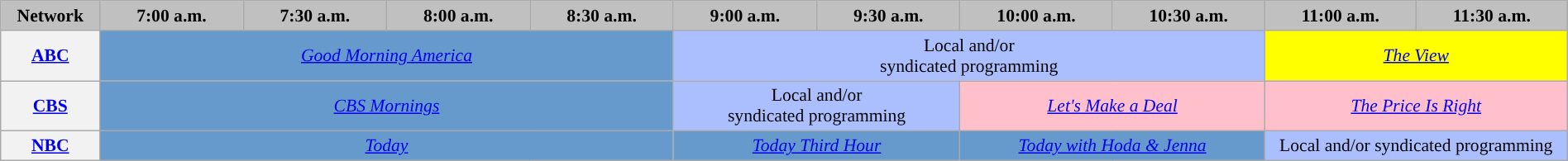<table class="wikitable" style="width:100%;margin-right:0;font-size:90%;text-align:center">
<tr>
<th style="background:#C0C0C0; width:1.5%; text-align:center;">Network</th>
<th width="4%" style="background:#C0C0C0; text-align:center;">7:00 a.m.</th>
<th width="4%" style="background:#C0C0C0; text-align:center;">7:30 a.m.</th>
<th width="4%" style="background:#C0C0C0; text-align:center;">8:00 a.m.</th>
<th width="4%" style="background:#C0C0C0; text-align:center;">8:30 a.m.</th>
<th width="4%" style="background:#C0C0C0; text-align:center;">9:00 a.m.</th>
<th width="4%" style="background:#C0C0C0; text-align:center;">9:30 a.m.</th>
<th width="4%" style="background:#C0C0C0; text-align:center;">10:00 a.m.</th>
<th width="4%" style="background:#C0C0C0; text-align:center;">10:30 a.m.</th>
<th width="4%" style="background:#C0C0C0; text-align:center;">11:00 a.m.</th>
<th width="4%" style="background:#C0C0C0; text-align:center;">11:30 a.m.</th>
</tr>
<tr>
<th><a href='#'>ABC</a></th>
<td colspan="4" style="background: #6699CC;"><em><a href='#'>Good Morning America</a></em></td>
<td colspan="4" style="background:#abbfff;">Local and/or<br>syndicated programming</td>
<td colspan="2" style="background:#ffff00;"><em><a href='#'>The View</a></em></td>
</tr>
<tr>
<th><a href='#'>CBS</a></th>
<td colspan="4" style="background: #6699CC;"><em><a href='#'>CBS Mornings</a></em></td>
<td colspan="2" style="background:#abbfff;">Local and/or<br>syndicated programming</td>
<td colspan="2" style="background:#ffc0cb;"><em><a href='#'>Let's Make a Deal</a></em></td>
<td colspan="2" style="background:#ffc0cb;"><em><a href='#'>The Price Is Right</a></em></td>
</tr>
<tr>
<th><a href='#'>NBC</a></th>
<td colspan="4" style="background: #6699CC;"><em><a href='#'>Today</a></em></td>
<td colspan="2" style="background: #6699CC;"><em><a href='#'>Today Third Hour</a></em></td>
<td colspan="2" style="background: #6699CC;"><em><a href='#'>Today with Hoda & Jenna</a></em></td>
<td colspan="2" style="background:#abbfff;">Local and/or syndicated programming</td>
</tr>
</table>
